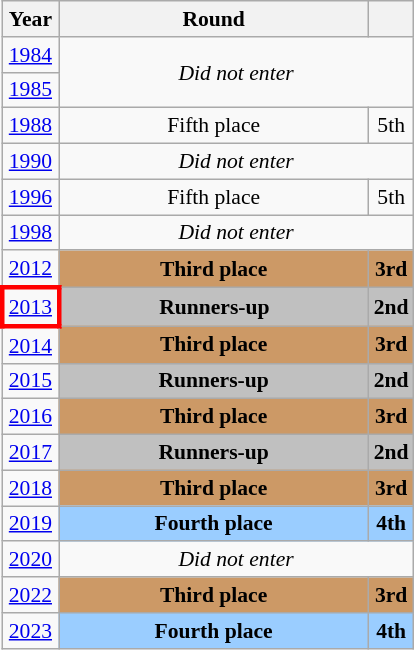<table class="wikitable" style="text-align: center; font-size:90%">
<tr>
<th>Year</th>
<th style="width:200px">Round</th>
<th></th>
</tr>
<tr>
<td><a href='#'>1984</a></td>
<td colspan="2" rowspan="2"><em>Did not enter</em></td>
</tr>
<tr>
<td><a href='#'>1985</a></td>
</tr>
<tr>
<td><a href='#'>1988</a></td>
<td>Fifth place</td>
<td>5th</td>
</tr>
<tr>
<td><a href='#'>1990</a></td>
<td colspan="2"><em>Did not enter</em></td>
</tr>
<tr>
<td><a href='#'>1996</a></td>
<td>Fifth place</td>
<td>5th</td>
</tr>
<tr>
<td><a href='#'>1998</a></td>
<td colspan="2"><em>Did not enter</em></td>
</tr>
<tr>
<td><a href='#'>2012</a></td>
<td bgcolor="cc9966"><strong>Third place</strong></td>
<td bgcolor="cc9966"><strong>3rd</strong></td>
</tr>
<tr>
<td style="border: 3px solid red"><a href='#'>2013</a></td>
<td bgcolor=Silver><strong>Runners-up</strong></td>
<td bgcolor=Silver><strong>2nd</strong></td>
</tr>
<tr>
<td><a href='#'>2014</a></td>
<td bgcolor="cc9966"><strong>Third place</strong></td>
<td bgcolor="cc9966"><strong>3rd</strong></td>
</tr>
<tr>
<td><a href='#'>2015</a></td>
<td bgcolor=Silver><strong>Runners-up</strong></td>
<td bgcolor=Silver><strong>2nd</strong></td>
</tr>
<tr>
<td><a href='#'>2016</a></td>
<td bgcolor="cc9966"><strong>Third place</strong></td>
<td bgcolor="cc9966"><strong>3rd</strong></td>
</tr>
<tr>
<td><a href='#'>2017</a></td>
<td bgcolor=Silver><strong>Runners-up</strong></td>
<td bgcolor=Silver><strong>2nd</strong></td>
</tr>
<tr>
<td><a href='#'>2018</a></td>
<td bgcolor="cc9966"><strong>Third place</strong></td>
<td bgcolor="cc9966"><strong>3rd</strong></td>
</tr>
<tr>
<td><a href='#'>2019</a></td>
<td bgcolor="9acdff"><strong>Fourth place</strong></td>
<td bgcolor="9acdff"><strong>4th</strong></td>
</tr>
<tr>
<td><a href='#'>2020</a></td>
<td colspan="2"><em>Did not enter</em></td>
</tr>
<tr>
<td><a href='#'>2022</a></td>
<td bgcolor="cc9966"><strong>Third place</strong></td>
<td bgcolor="cc9966"><strong>3rd</strong></td>
</tr>
<tr>
<td><a href='#'>2023</a></td>
<td bgcolor="9acdff"><strong>Fourth place</strong></td>
<td bgcolor="9acdff"><strong>4th</strong></td>
</tr>
</table>
